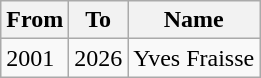<table class="wikitable">
<tr>
<th>From</th>
<th>To</th>
<th>Name</th>
</tr>
<tr>
<td>2001</td>
<td>2026</td>
<td>Yves Fraisse</td>
</tr>
</table>
